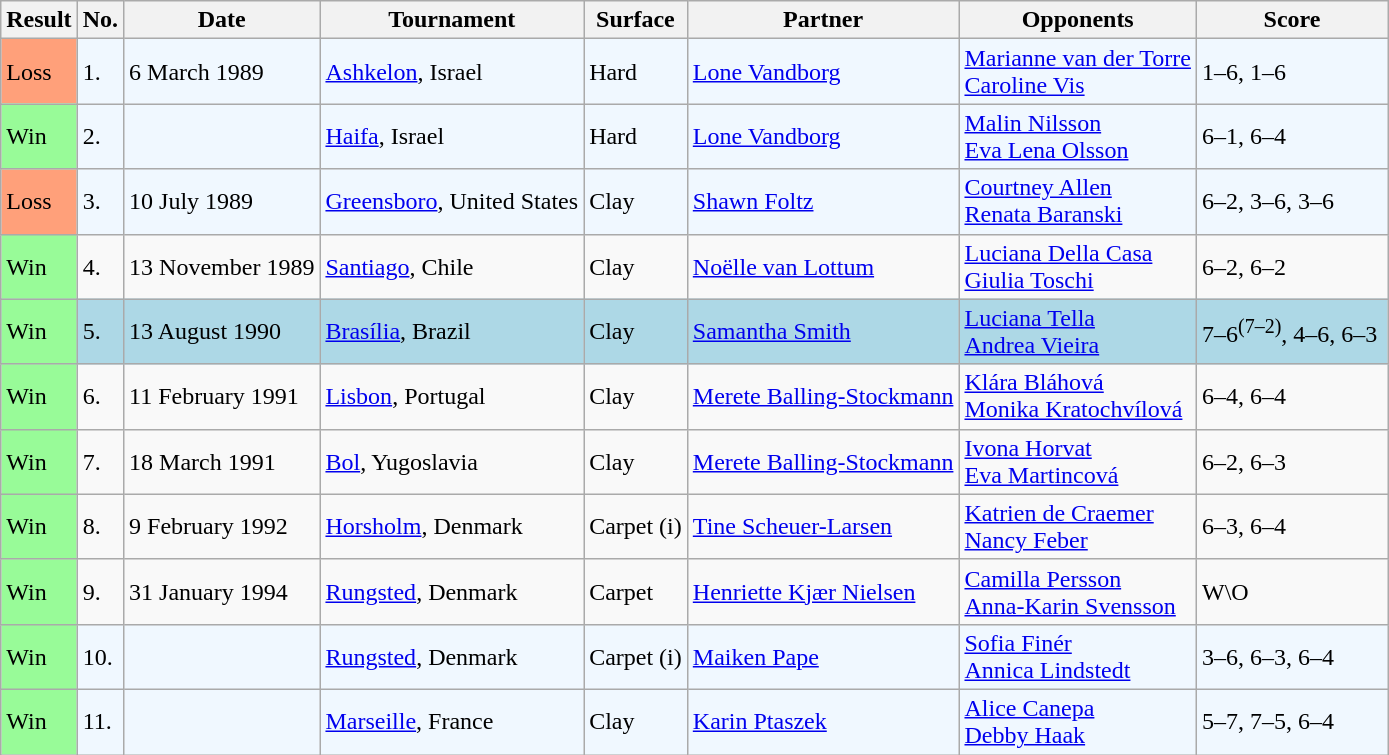<table class="sortable wikitable">
<tr>
<th>Result</th>
<th>No.</th>
<th>Date</th>
<th>Tournament</th>
<th>Surface</th>
<th>Partner</th>
<th>Opponents</th>
<th style="width:120px" class="unsortable">Score</th>
</tr>
<tr style="background:#f0f8ff;">
<td style="background:#ffa07a;">Loss</td>
<td>1.</td>
<td>6 March 1989</td>
<td><a href='#'>Ashkelon</a>, Israel</td>
<td>Hard</td>
<td> <a href='#'>Lone Vandborg</a></td>
<td> <a href='#'>Marianne van der Torre</a> <br>  <a href='#'>Caroline Vis</a></td>
<td>1–6, 1–6</td>
</tr>
<tr style="background:#f0f8ff;">
<td style="background:#98fb98;">Win</td>
<td>2.</td>
<td></td>
<td><a href='#'>Haifa</a>, Israel</td>
<td>Hard</td>
<td> <a href='#'>Lone Vandborg</a></td>
<td> <a href='#'>Malin Nilsson</a> <br>  <a href='#'>Eva Lena Olsson</a></td>
<td>6–1, 6–4</td>
</tr>
<tr style="background:#f0f8ff;">
<td style="background:#ffa07a;">Loss</td>
<td>3.</td>
<td>10 July 1989</td>
<td><a href='#'>Greensboro</a>, United States</td>
<td>Clay</td>
<td> <a href='#'>Shawn Foltz</a></td>
<td> <a href='#'>Courtney Allen</a> <br>  <a href='#'>Renata Baranski </a></td>
<td>6–2, 3–6, 3–6</td>
</tr>
<tr>
<td style="background:#98fb98;">Win</td>
<td>4.</td>
<td>13 November 1989</td>
<td><a href='#'>Santiago</a>, Chile</td>
<td>Clay</td>
<td> <a href='#'>Noëlle van Lottum</a></td>
<td> <a href='#'>Luciana Della Casa</a> <br>  <a href='#'>Giulia Toschi</a></td>
<td>6–2, 6–2</td>
</tr>
<tr style="background:lightblue;">
<td style="background:#98fb98;">Win</td>
<td>5.</td>
<td>13 August 1990</td>
<td><a href='#'>Brasília</a>, Brazil</td>
<td>Clay</td>
<td> <a href='#'>Samantha Smith</a></td>
<td> <a href='#'>Luciana Tella</a> <br>  <a href='#'>Andrea Vieira</a></td>
<td>7–6<sup>(7–2)</sup>, 4–6, 6–3</td>
</tr>
<tr>
<td style="background:#98fb98;">Win</td>
<td>6.</td>
<td>11 February 1991</td>
<td><a href='#'>Lisbon</a>, Portugal</td>
<td>Clay</td>
<td> <a href='#'>Merete Balling-Stockmann</a></td>
<td> <a href='#'>Klára Bláhová</a> <br>  <a href='#'>Monika Kratochvílová</a></td>
<td>6–4, 6–4</td>
</tr>
<tr>
<td style="background:#98fb98;">Win</td>
<td>7.</td>
<td>18 March 1991</td>
<td><a href='#'>Bol</a>, Yugoslavia</td>
<td>Clay</td>
<td> <a href='#'>Merete Balling-Stockmann</a></td>
<td> <a href='#'>Ivona Horvat</a> <br>  <a href='#'>Eva Martincová</a></td>
<td>6–2, 6–3</td>
</tr>
<tr>
<td style="background:#98fb98;">Win</td>
<td>8.</td>
<td>9 February 1992</td>
<td><a href='#'>Horsholm</a>, Denmark</td>
<td>Carpet (i)</td>
<td> <a href='#'>Tine Scheuer-Larsen</a></td>
<td> <a href='#'>Katrien de Craemer</a> <br>  <a href='#'>Nancy Feber</a></td>
<td>6–3, 6–4</td>
</tr>
<tr>
<td style="background:#98fb98;">Win</td>
<td>9.</td>
<td>31 January 1994</td>
<td><a href='#'>Rungsted</a>, Denmark</td>
<td>Carpet</td>
<td> <a href='#'>Henriette Kjær Nielsen</a></td>
<td> <a href='#'>Camilla Persson</a> <br>  <a href='#'>Anna-Karin Svensson</a></td>
<td>W\O</td>
</tr>
<tr style="background:#f0f8ff;">
<td style="background:#98fb98;">Win</td>
<td>10.</td>
<td></td>
<td><a href='#'>Rungsted</a>, Denmark</td>
<td>Carpet (i)</td>
<td> <a href='#'>Maiken Pape</a></td>
<td> <a href='#'>Sofia Finér</a> <br>  <a href='#'>Annica Lindstedt</a></td>
<td>3–6, 6–3, 6–4</td>
</tr>
<tr style="background:#f0f8ff;">
<td style="background:#98fb98;">Win</td>
<td>11.</td>
<td></td>
<td><a href='#'>Marseille</a>, France</td>
<td>Clay</td>
<td> <a href='#'>Karin Ptaszek</a></td>
<td> <a href='#'>Alice Canepa</a> <br>  <a href='#'>Debby Haak</a></td>
<td>5–7, 7–5, 6–4</td>
</tr>
</table>
